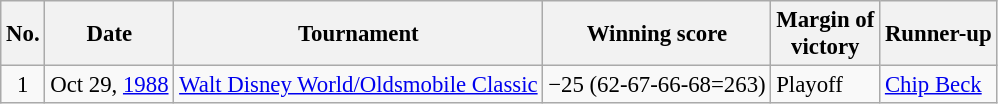<table class="wikitable" style="font-size:95%;">
<tr>
<th>No.</th>
<th>Date</th>
<th>Tournament</th>
<th>Winning score</th>
<th>Margin of<br>victory</th>
<th>Runner-up</th>
</tr>
<tr>
<td align=center>1</td>
<td align=right>Oct 29, <a href='#'>1988</a></td>
<td><a href='#'>Walt Disney World/Oldsmobile Classic</a></td>
<td>−25 (62-67-66-68=263)</td>
<td>Playoff</td>
<td> <a href='#'>Chip Beck</a></td>
</tr>
</table>
